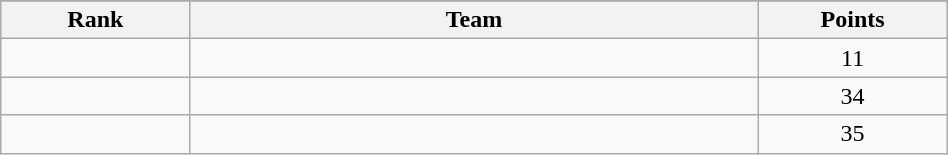<table class="wikitable" width=50%>
<tr>
</tr>
<tr>
<th width=10%>Rank</th>
<th width=30%>Team</th>
<th width=10%>Points</th>
</tr>
<tr align="center">
<td></td>
<td align="left"></td>
<td>11</td>
</tr>
<tr align="center">
<td></td>
<td align="left"></td>
<td>34</td>
</tr>
<tr align="center">
<td></td>
<td align="left"></td>
<td>35</td>
</tr>
</table>
